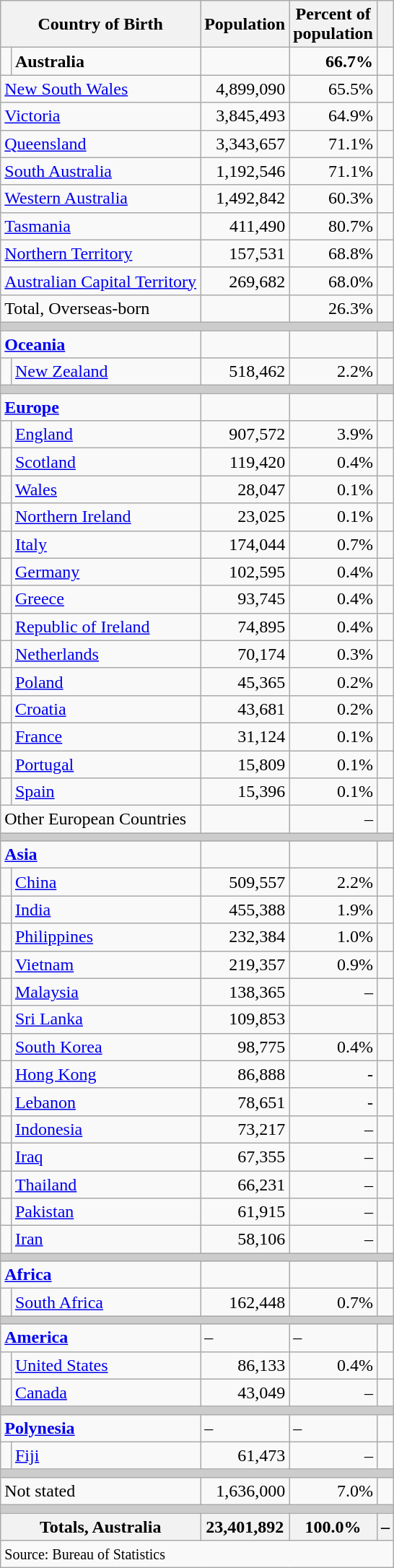<table class="wikitable sortable" style="text-align:left">
<tr>
<th colspan="2">Country of Birth</th>
<th>Population</th>
<th>Percent of<br>population</th>
<th></th>
</tr>
<tr>
<td style="text-align:center;"></td>
<td><strong>Australia</strong></td>
<td align=right><strong></strong></td>
<td align=right><strong>66.7%</strong></td>
<td></td>
</tr>
<tr>
<td colspan="2"><a href='#'>New South Wales</a></td>
<td align=right>4,899,090</td>
<td align=right>65.5%</td>
<td></td>
</tr>
<tr>
<td colspan="2"><a href='#'>Victoria</a></td>
<td align=right>3,845,493</td>
<td align=right>64.9%</td>
<td></td>
</tr>
<tr>
<td colspan="2"><a href='#'>Queensland</a></td>
<td align=right>3,343,657</td>
<td align=right>71.1%</td>
<td></td>
</tr>
<tr>
<td colspan="2"><a href='#'>South Australia</a></td>
<td align=right>1,192,546</td>
<td align=right>71.1%</td>
<td></td>
</tr>
<tr>
<td colspan="2"><a href='#'>Western Australia</a></td>
<td align=right>1,492,842</td>
<td align=right>60.3%</td>
<td></td>
</tr>
<tr>
<td colspan="2"><a href='#'>Tasmania</a></td>
<td align=right>411,490</td>
<td align=right>80.7%</td>
<td></td>
</tr>
<tr>
<td colspan="2"><a href='#'>Northern Territory</a></td>
<td align=right>157,531</td>
<td align=right>68.8%</td>
<td></td>
</tr>
<tr>
<td colspan="2"><a href='#'>Australian Capital Territory</a></td>
<td align=right>269,682</td>
<td align=right>68.0%</td>
<td></td>
</tr>
<tr>
<td colspan="2">Total, Overseas-born</td>
<td align=right></td>
<td align=right>26.3%</td>
<td></td>
</tr>
<tr>
<th colspan=5 style="background: #cccccc;"></th>
</tr>
<tr>
<td colspan="2"><strong><a href='#'>Oceania</a></strong></td>
<td></td>
<td></td>
<td></td>
</tr>
<tr>
<td style="text-align:center;"></td>
<td><a href='#'>New Zealand</a></td>
<td align=right>518,462</td>
<td align=right>2.2%</td>
<td></td>
</tr>
<tr>
<th colspan=5 style="background: #cccccc;"></th>
</tr>
<tr>
<td colspan="2"><strong><a href='#'>Europe</a></strong></td>
<td></td>
<td></td>
<td></td>
</tr>
<tr>
<td style="text-align:center;"></td>
<td><a href='#'>England</a></td>
<td align=right>907,572</td>
<td align=right>3.9%</td>
<td></td>
</tr>
<tr>
<td style="text-align:center;"></td>
<td><a href='#'>Scotland</a></td>
<td align=right>119,420</td>
<td align=right>0.4%</td>
<td></td>
</tr>
<tr>
<td style="text-align:center;"></td>
<td><a href='#'>Wales</a></td>
<td align=right>28,047</td>
<td align=right>0.1%</td>
<td></td>
</tr>
<tr>
<td style="text-align:center;"></td>
<td><a href='#'>Northern Ireland</a></td>
<td align=right>23,025</td>
<td align=right>0.1%</td>
<td></td>
</tr>
<tr>
<td style="text-align:center;"></td>
<td><a href='#'>Italy</a></td>
<td align=right>174,044</td>
<td align=right>0.7%</td>
<td></td>
</tr>
<tr>
<td style="text-align:center;"></td>
<td><a href='#'>Germany</a></td>
<td align=right>102,595</td>
<td align=right>0.4%</td>
<td></td>
</tr>
<tr>
<td style="text-align:center;"></td>
<td><a href='#'>Greece</a></td>
<td align=right>93,745</td>
<td align=right>0.4%</td>
<td></td>
</tr>
<tr>
<td style="text-align:center;"></td>
<td><a href='#'>Republic of Ireland</a></td>
<td align=right>74,895</td>
<td align=right>0.4%</td>
<td></td>
</tr>
<tr>
<td style="text-align:center;"></td>
<td><a href='#'>Netherlands</a></td>
<td align=right>70,174</td>
<td align=right>0.3%</td>
<td></td>
</tr>
<tr>
<td style="text-align:center;"></td>
<td><a href='#'>Poland</a></td>
<td align=right>45,365</td>
<td align=right>0.2%</td>
<td></td>
</tr>
<tr>
<td style="text-align:center;"></td>
<td><a href='#'>Croatia</a></td>
<td align=right>43,681</td>
<td align=right>0.2%</td>
<td></td>
</tr>
<tr>
<td style="text-align:center;"></td>
<td><a href='#'>France</a></td>
<td align=right>31,124</td>
<td align=right>0.1%</td>
<td></td>
</tr>
<tr>
<td style="text-align:center;"></td>
<td><a href='#'>Portugal</a></td>
<td align=right>15,809</td>
<td align=right>0.1%</td>
<td></td>
</tr>
<tr>
<td style="text-align:center;"></td>
<td><a href='#'>Spain</a></td>
<td align=right>15,396</td>
<td align=right>0.1%</td>
<td></td>
</tr>
<tr>
<td colspan="2">Other European Countries</td>
<td align=right></td>
<td align=right>–</td>
<td></td>
</tr>
<tr>
<th colspan=5 style="background: #cccccc;"></th>
</tr>
<tr>
<td colspan="2"><strong><a href='#'>Asia</a></strong></td>
<td align=right></td>
<td align=right></td>
<td></td>
</tr>
<tr>
<td style="text-align:center;"></td>
<td><a href='#'>China</a></td>
<td align=right>509,557</td>
<td align=right>2.2%</td>
<td></td>
</tr>
<tr>
<td style="text-align:center;"></td>
<td><a href='#'>India</a></td>
<td align=right>455,388</td>
<td align=right>1.9%</td>
<td></td>
</tr>
<tr>
<td style="text-align:center;"></td>
<td><a href='#'>Philippines</a></td>
<td align=right>232,384</td>
<td align=right>1.0%</td>
<td></td>
</tr>
<tr>
<td style="text-align:center;"></td>
<td><a href='#'>Vietnam</a></td>
<td align=right>219,357</td>
<td align=right>0.9%</td>
<td></td>
</tr>
<tr>
<td style="text-align:center;"></td>
<td><a href='#'>Malaysia</a></td>
<td align=right>138,365</td>
<td align=right>–</td>
<td></td>
</tr>
<tr>
<td style="text-align:center;"></td>
<td><a href='#'>Sri Lanka</a></td>
<td align=right>109,853</td>
<td align=right></td>
<td></td>
</tr>
<tr>
<td style="text-align:center;"></td>
<td><a href='#'>South Korea</a></td>
<td align=right>98,775</td>
<td align=right>0.4%</td>
<td></td>
</tr>
<tr>
<td style="text-align:center;"></td>
<td><a href='#'>Hong Kong</a></td>
<td align=right>86,888</td>
<td align=right>-</td>
<td></td>
</tr>
<tr>
<td style="text-align:center;"></td>
<td><a href='#'>Lebanon</a></td>
<td align=right>78,651</td>
<td align=right>-</td>
<td></td>
</tr>
<tr>
<td style="text-align:center;"></td>
<td><a href='#'>Indonesia</a></td>
<td align=right>73,217</td>
<td align=right>–</td>
<td></td>
</tr>
<tr>
<td style="text-align:center;"></td>
<td><a href='#'>Iraq</a></td>
<td align=right>67,355</td>
<td align=right>–</td>
<td></td>
</tr>
<tr>
<td style="text-align:center;"></td>
<td><a href='#'>Thailand</a></td>
<td align=right>66,231</td>
<td align=right>–</td>
<td></td>
</tr>
<tr>
<td style="text-align:center;"></td>
<td><a href='#'>Pakistan</a></td>
<td align=right>61,915</td>
<td align=right>–</td>
<td></td>
</tr>
<tr>
<td style="text-align:center;"></td>
<td><a href='#'>Iran</a></td>
<td align=right>58,106</td>
<td align=right>–</td>
<td></td>
</tr>
<tr>
<th colspan=5 style="background: #cccccc;"></th>
</tr>
<tr>
<td colspan="2"><strong><a href='#'>Africa</a></strong></td>
<td></td>
<td></td>
<td></td>
</tr>
<tr>
<td style="text-align:center;"></td>
<td><a href='#'>South Africa</a></td>
<td align=right>162,448</td>
<td align=right>0.7%</td>
<td></td>
</tr>
<tr>
<th colspan=5 style="background: #cccccc;"></th>
</tr>
<tr>
<td colspan="2"><strong><a href='#'>America</a></strong></td>
<td>–</td>
<td>–</td>
<td></td>
</tr>
<tr>
<td style="text-align:center;"></td>
<td><a href='#'>United States</a></td>
<td align=right>86,133</td>
<td align=right>0.4%</td>
<td></td>
</tr>
<tr>
<td style="text-align:center;"></td>
<td><a href='#'>Canada</a></td>
<td align=right>43,049</td>
<td align=right>–</td>
<td></td>
</tr>
<tr>
<th colspan=5 style="background: #cccccc;"></th>
</tr>
<tr>
<td colspan="2"><strong><a href='#'>Polynesia</a></strong></td>
<td>–</td>
<td>–</td>
<td></td>
</tr>
<tr>
<td style="text-align:center;"></td>
<td><a href='#'>Fiji</a></td>
<td align=right>61,473</td>
<td align=right>–</td>
<td></td>
</tr>
<tr>
<th colspan=5 style="background: #cccccc;"></th>
</tr>
<tr>
<td colspan="2">Not stated</td>
<td align=right>1,636,000</td>
<td align=right>7.0%</td>
<td></td>
</tr>
<tr>
<th colspan=5 style="background: #cccccc;"></th>
</tr>
<tr>
<th colspan="2">Totals, Australia</th>
<th>23,401,892</th>
<th>100.0%</th>
<th>–</th>
</tr>
<tr>
<td colspan="5" style="text-align:left;"><small>Source: Bureau of Statistics</small></td>
</tr>
</table>
